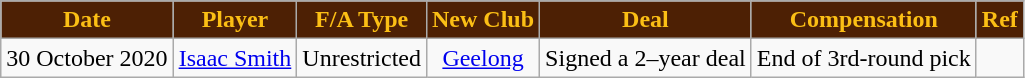<table class="wikitable" style="text-align:center">
<tr>
<th style="background:#4D2004; color:#FBBF15">Date</th>
<th style="background:#4D2004; color:#FBBF15">Player</th>
<th style="background:#4D2004; color:#FBBF15">F/A Type</th>
<th style="background:#4D2004; color:#FBBF15">New Club</th>
<th style="background:#4D2004; color:#FBBF15">Deal</th>
<th style="background:#4D2004; color:#FBBF15">Compensation</th>
<th style="background:#4D2004; color:#FBBF15">Ref</th>
</tr>
<tr>
<td>30 October 2020</td>
<td><a href='#'>Isaac Smith</a></td>
<td>Unrestricted</td>
<td><a href='#'>Geelong</a></td>
<td>Signed a 2–year deal</td>
<td>End of 3rd-round pick</td>
<td></td>
</tr>
</table>
